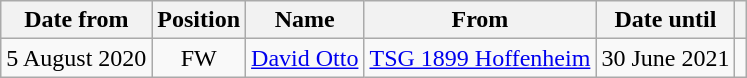<table class="wikitable" style="text-align:center;">
<tr>
<th>Date from</th>
<th>Position</th>
<th>Name</th>
<th>From</th>
<th>Date until</th>
<th></th>
</tr>
<tr>
<td>5 August 2020</td>
<td>FW</td>
<td><a href='#'>David Otto</a></td>
<td><a href='#'>TSG 1899 Hoffenheim</a></td>
<td>30 June 2021</td>
<td></td>
</tr>
</table>
